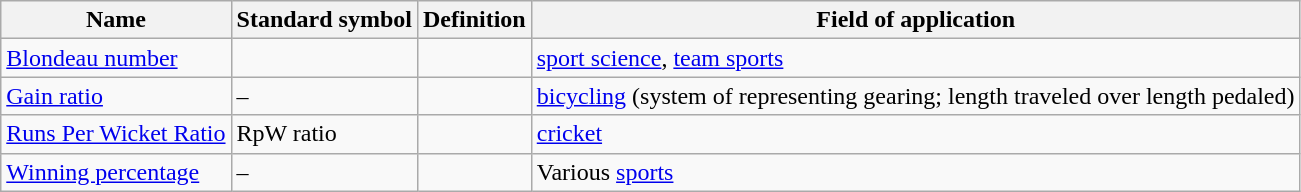<table class="wikitable sortable">
<tr>
<th scope="col">Name</th>
<th scope="col">Standard symbol</th>
<th scope="col" class="unsortable">Definition</th>
<th scope="col">Field of application</th>
</tr>
<tr>
<td><a href='#'>Blondeau number</a></td>
<td></td>
<td></td>
<td><a href='#'>sport science</a>, <a href='#'>team sports</a></td>
</tr>
<tr>
<td><a href='#'>Gain ratio</a></td>
<td>–</td>
<td></td>
<td><a href='#'>bicycling</a> (system of representing gearing; length traveled over length pedaled)</td>
</tr>
<tr>
<td><a href='#'>Runs Per Wicket Ratio</a></td>
<td>RpW ratio</td>
<td></td>
<td><a href='#'>cricket</a></td>
</tr>
<tr>
<td><a href='#'>Winning percentage</a></td>
<td>–</td>
<td></td>
<td>Various <a href='#'>sports</a></td>
</tr>
</table>
